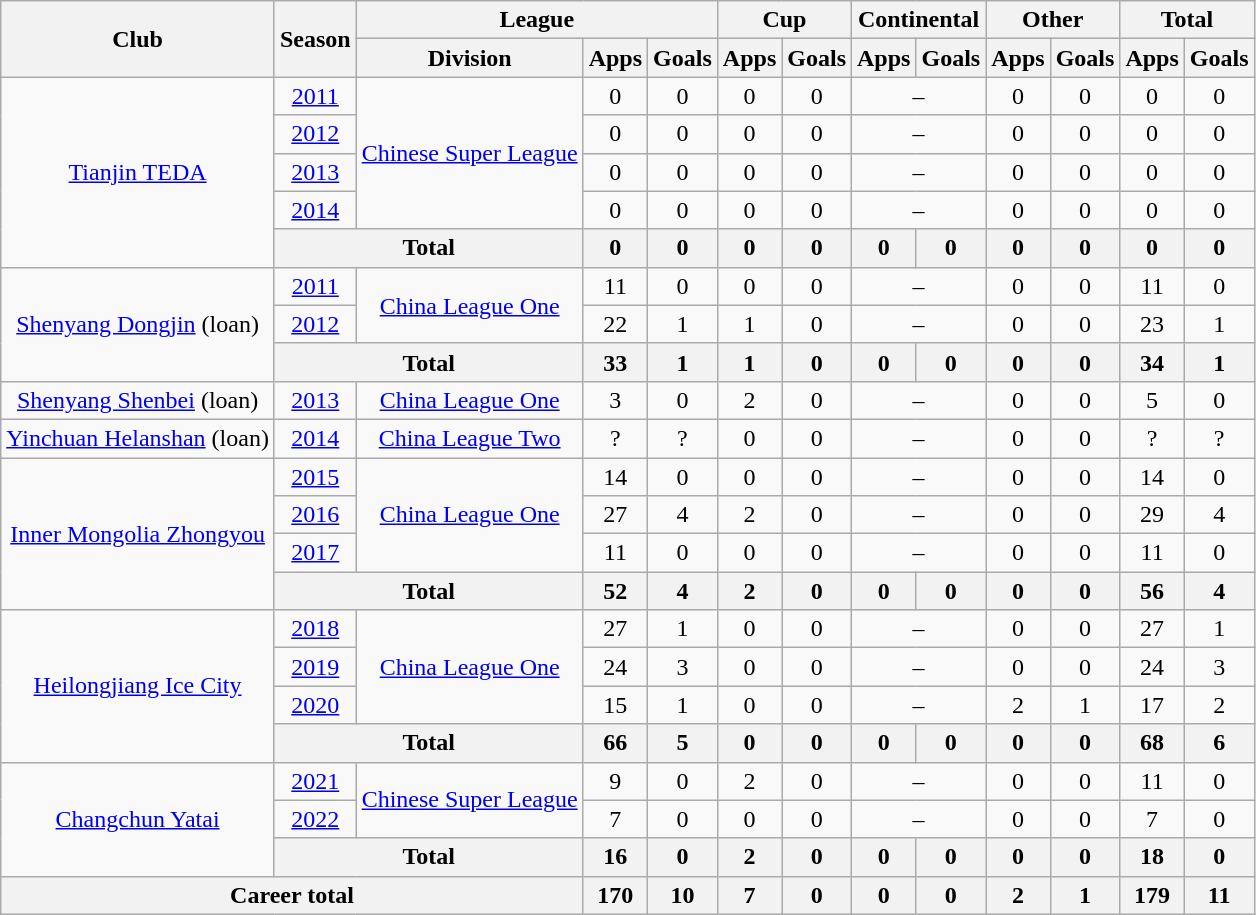<table class="wikitable" style="text-align: center">
<tr>
<th rowspan="2">Club</th>
<th rowspan="2">Season</th>
<th colspan="3">League</th>
<th colspan="2">Cup</th>
<th colspan="2">Continental</th>
<th colspan="2">Other</th>
<th colspan="2">Total</th>
</tr>
<tr>
<th>Division</th>
<th>Apps</th>
<th>Goals</th>
<th>Apps</th>
<th>Goals</th>
<th>Apps</th>
<th>Goals</th>
<th>Apps</th>
<th>Goals</th>
<th>Apps</th>
<th>Goals</th>
</tr>
<tr>
<td rowspan="5"><a href='#'>Tianjin TEDA</a></td>
<td><a href='#'>2011</a></td>
<td rowspan="4"><a href='#'>Chinese Super League</a></td>
<td>0</td>
<td>0</td>
<td>0</td>
<td>0</td>
<td colspan="2">–</td>
<td>0</td>
<td>0</td>
<td>0</td>
<td>0</td>
</tr>
<tr>
<td><a href='#'>2012</a></td>
<td>0</td>
<td>0</td>
<td>0</td>
<td>0</td>
<td colspan="2">–</td>
<td>0</td>
<td>0</td>
<td>0</td>
<td>0</td>
</tr>
<tr>
<td><a href='#'>2013</a></td>
<td>0</td>
<td>0</td>
<td>0</td>
<td>0</td>
<td colspan="2">–</td>
<td>0</td>
<td>0</td>
<td>0</td>
<td>0</td>
</tr>
<tr>
<td><a href='#'>2014</a></td>
<td>0</td>
<td>0</td>
<td>0</td>
<td>0</td>
<td colspan="2">–</td>
<td>0</td>
<td>0</td>
<td>0</td>
<td>0</td>
</tr>
<tr>
<th colspan=2>Total</th>
<th>0</th>
<th>0</th>
<th>0</th>
<th>0</th>
<th>0</th>
<th>0</th>
<th>0</th>
<th>0</th>
<th>0</th>
<th>0</th>
</tr>
<tr>
<td rowspan=3><a href='#'>Shenyang Dongjin</a> (loan)</td>
<td><a href='#'>2011</a></td>
<td rowspan="2"><a href='#'>China League One</a></td>
<td>11</td>
<td>0</td>
<td>0</td>
<td>0</td>
<td colspan="2">–</td>
<td>0</td>
<td>0</td>
<td>11</td>
<td>0</td>
</tr>
<tr>
<td><a href='#'>2012</a></td>
<td>22</td>
<td>1</td>
<td>1</td>
<td>0</td>
<td colspan="2">–</td>
<td>0</td>
<td>0</td>
<td>23</td>
<td>1</td>
</tr>
<tr>
<th colspan=2>Total</th>
<th>33</th>
<th>1</th>
<th>1</th>
<th>0</th>
<th>0</th>
<th>0</th>
<th>0</th>
<th>0</th>
<th>34</th>
<th>1</th>
</tr>
<tr>
<td><a href='#'>Shenyang Shenbei</a> (loan)</td>
<td><a href='#'>2013</a></td>
<td><a href='#'>China League One</a></td>
<td>3</td>
<td>0</td>
<td>2</td>
<td>0</td>
<td colspan="2">–</td>
<td>0</td>
<td>0</td>
<td>5</td>
<td>0</td>
</tr>
<tr>
<td><a href='#'>Yinchuan Helanshan</a> (loan)</td>
<td><a href='#'>2014</a></td>
<td><a href='#'>China League Two</a></td>
<td>?</td>
<td>?</td>
<td>0</td>
<td>0</td>
<td colspan="2">–</td>
<td>0</td>
<td>0</td>
<td>?</td>
<td>?</td>
</tr>
<tr>
<td rowspan="4"><a href='#'>Inner Mongolia Zhongyou</a></td>
<td><a href='#'>2015</a></td>
<td rowspan="3"><a href='#'>China League One</a></td>
<td>14</td>
<td>0</td>
<td>0</td>
<td>0</td>
<td colspan="2">–</td>
<td>0</td>
<td>0</td>
<td>14</td>
<td>0</td>
</tr>
<tr>
<td><a href='#'>2016</a></td>
<td>27</td>
<td>4</td>
<td>2</td>
<td>0</td>
<td colspan="2">–</td>
<td>0</td>
<td>0</td>
<td>29</td>
<td>4</td>
</tr>
<tr>
<td><a href='#'>2017</a></td>
<td>11</td>
<td>0</td>
<td>0</td>
<td>0</td>
<td colspan="2">–</td>
<td>0</td>
<td>0</td>
<td>11</td>
<td>0</td>
</tr>
<tr>
<th colspan=2>Total</th>
<th>52</th>
<th>4</th>
<th>2</th>
<th>0</th>
<th>0</th>
<th>0</th>
<th>0</th>
<th>0</th>
<th>56</th>
<th>4</th>
</tr>
<tr>
<td rowspan="4"><a href='#'>Heilongjiang Ice City</a></td>
<td><a href='#'>2018</a></td>
<td rowspan="3"><a href='#'>China League One</a></td>
<td>27</td>
<td>1</td>
<td>0</td>
<td>0</td>
<td colspan="2">–</td>
<td>0</td>
<td>0</td>
<td>27</td>
<td>1</td>
</tr>
<tr>
<td><a href='#'>2019</a></td>
<td>24</td>
<td>3</td>
<td>0</td>
<td>0</td>
<td colspan="2">–</td>
<td>0</td>
<td>0</td>
<td>24</td>
<td>3</td>
</tr>
<tr>
<td><a href='#'>2020</a></td>
<td>15</td>
<td>1</td>
<td>0</td>
<td>0</td>
<td colspan="2">–</td>
<td>2</td>
<td>1</td>
<td>17</td>
<td>2</td>
</tr>
<tr>
<th colspan=2>Total</th>
<th>66</th>
<th>5</th>
<th>0</th>
<th>0</th>
<th>0</th>
<th>0</th>
<th>0</th>
<th>0</th>
<th>68</th>
<th>6</th>
</tr>
<tr>
<td rowspan=3><a href='#'>Changchun Yatai</a></td>
<td><a href='#'>2021</a></td>
<td rowspan=2><a href='#'>Chinese Super League</a></td>
<td>9</td>
<td>0</td>
<td>2</td>
<td>0</td>
<td colspan="2">–</td>
<td>0</td>
<td>0</td>
<td>11</td>
<td>0</td>
</tr>
<tr>
<td><a href='#'>2022</a></td>
<td>7</td>
<td>0</td>
<td>0</td>
<td>0</td>
<td colspan="2">–</td>
<td>0</td>
<td>0</td>
<td>7</td>
<td>0</td>
</tr>
<tr>
<th colspan=2>Total</th>
<th>16</th>
<th>0</th>
<th>2</th>
<th>0</th>
<th>0</th>
<th>0</th>
<th>0</th>
<th>0</th>
<th>18</th>
<th>0</th>
</tr>
<tr>
<th colspan=3>Career total</th>
<th>170</th>
<th>10</th>
<th>7</th>
<th>0</th>
<th>0</th>
<th>0</th>
<th>2</th>
<th>1</th>
<th>179</th>
<th>11</th>
</tr>
</table>
